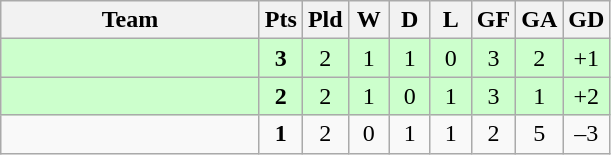<table class=wikitable style="text-align:center">
<tr>
<th width=165>Team</th>
<th width=20>Pts</th>
<th width=20>Pld</th>
<th width=20>W</th>
<th width=20>D</th>
<th width=20>L</th>
<th width=20>GF</th>
<th width=20>GA</th>
<th width=20>GD</th>
</tr>
<tr align=center style="background:#ccffcc;">
<td style="text-align:left;"></td>
<td><strong>3</strong></td>
<td>2</td>
<td>1</td>
<td>1</td>
<td>0</td>
<td>3</td>
<td>2</td>
<td>+1</td>
</tr>
<tr align=center style="background:#ccffcc;">
<td style="text-align:left;"></td>
<td><strong>2</strong></td>
<td>2</td>
<td>1</td>
<td>0</td>
<td>1</td>
<td>3</td>
<td>1</td>
<td>+2</td>
</tr>
<tr align=center>
<td style="text-align:left;"></td>
<td><strong>1</strong></td>
<td>2</td>
<td>0</td>
<td>1</td>
<td>1</td>
<td>2</td>
<td>5</td>
<td>–3</td>
</tr>
</table>
